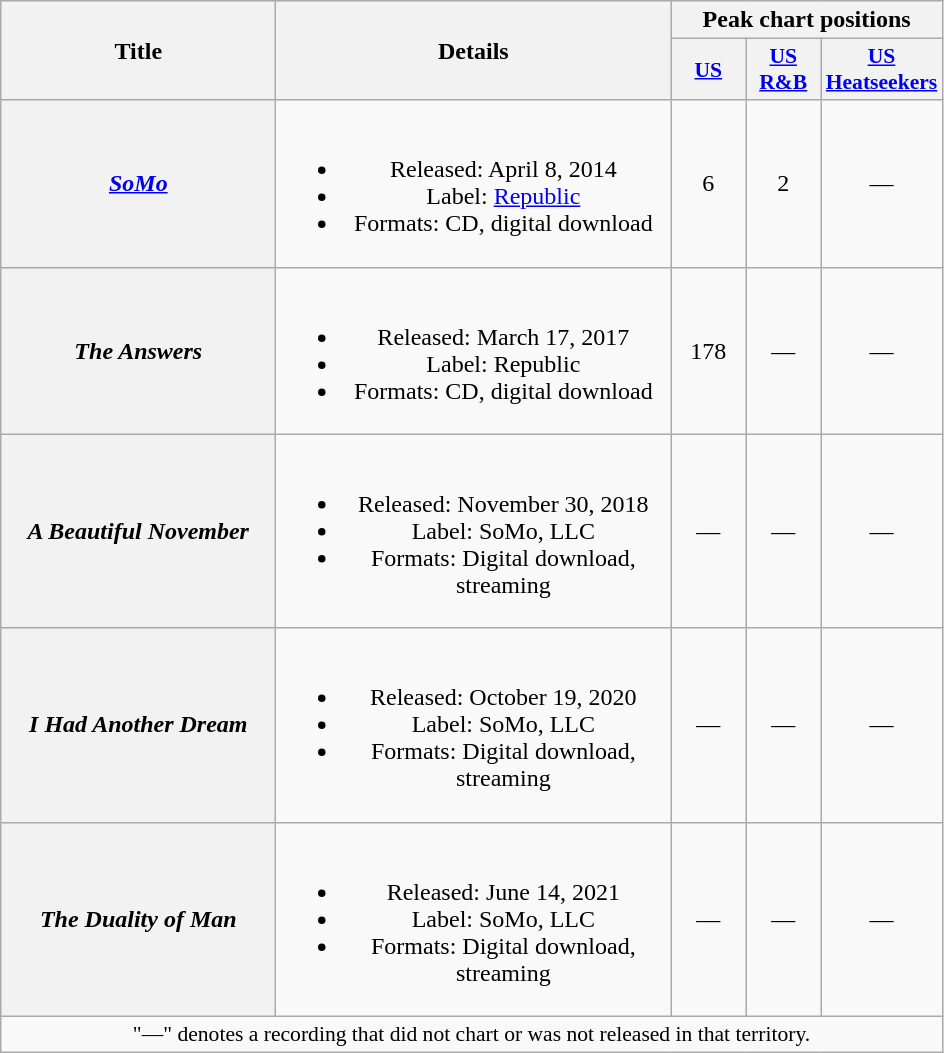<table class="wikitable plainrowheaders" style="text-align:center;">
<tr>
<th scope="col" rowspan="2" style="width:11em;">Title</th>
<th scope="col" rowspan="2" style="width:16em;">Details</th>
<th scope="col" colspan="3">Peak chart positions</th>
</tr>
<tr>
<th scope="col" style="width:3em;font-size:90%;"><a href='#'>US</a><br></th>
<th scope="col" style="width:3em;font-size:90%;"><a href='#'>US R&B</a><br></th>
<th scope="col" style="width:3em;font-size:90%;"><a href='#'>US Heatseekers</a><br></th>
</tr>
<tr>
<th scope="row"><em><a href='#'>SoMo</a></em></th>
<td><br><ul><li>Released: April 8, 2014</li><li>Label: <a href='#'>Republic</a></li><li>Formats: CD, digital download</li></ul></td>
<td>6</td>
<td>2</td>
<td>—</td>
</tr>
<tr>
<th scope="row"><em>The Answers</em></th>
<td><br><ul><li>Released: March 17, 2017</li><li>Label: Republic</li><li>Formats: CD, digital download</li></ul></td>
<td>178</td>
<td>—</td>
<td>—</td>
</tr>
<tr>
<th scope="row"><em>A Beautiful November</em></th>
<td><br><ul><li>Released: November 30, 2018</li><li>Label: SoMo, LLC</li><li>Formats: Digital download, streaming</li></ul></td>
<td>—</td>
<td>—</td>
<td>—</td>
</tr>
<tr>
<th scope="row"><em>I Had Another Dream</em></th>
<td><br><ul><li>Released: October 19, 2020</li><li>Label: SoMo, LLC</li><li>Formats: Digital download, streaming</li></ul></td>
<td>—</td>
<td>—</td>
<td>—</td>
</tr>
<tr>
<th scope="row"><em>The Duality of Man</em></th>
<td><br><ul><li>Released: June 14, 2021</li><li>Label: SoMo, LLC</li><li>Formats: Digital download, streaming</li></ul></td>
<td>—</td>
<td>—</td>
<td>—</td>
</tr>
<tr>
<td colspan="6" style="font-size:90%">"—" denotes a recording that did not chart or was not released in that territory.</td>
</tr>
</table>
